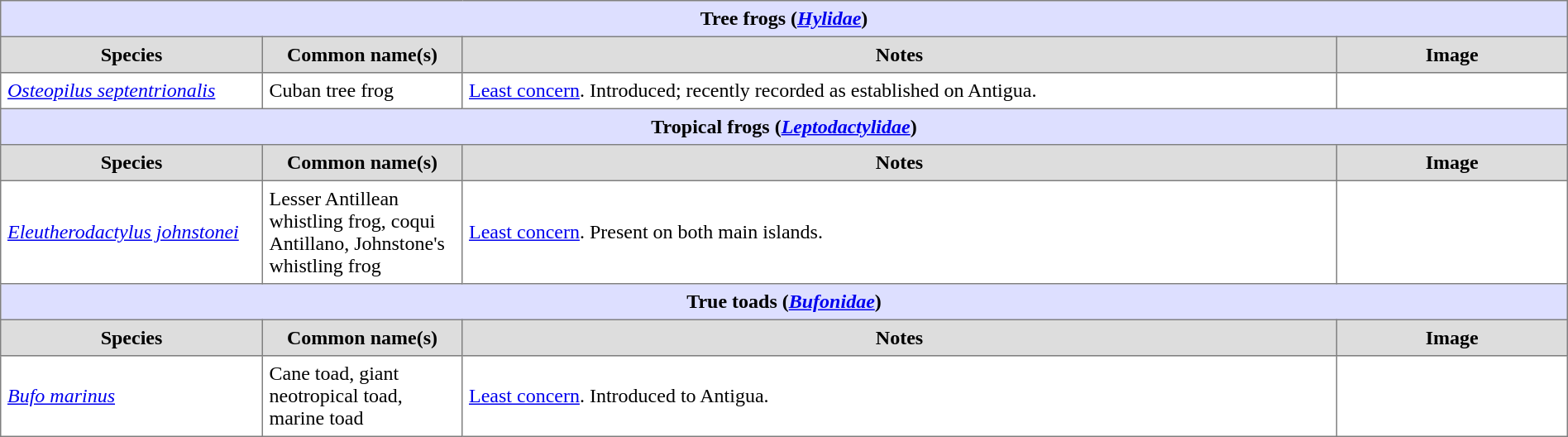<table border=1 style="border-collapse:collapse;" cellpadding=5 width=100%>
<tr>
<th colspan=4 bgcolor=#DDDFFF>Tree frogs (<em><a href='#'>Hylidae</a></em>)</th>
</tr>
<tr bgcolor=#DDDDDD align=center>
<th width=200px>Species</th>
<th width=150px>Common name(s)</th>
<th>Notes</th>
<th width=175px>Image</th>
</tr>
<tr>
<td><em><a href='#'>Osteopilus septentrionalis</a></em></td>
<td>Cuban tree frog</td>
<td><a href='#'>Least concern</a>.  Introduced; recently recorded as established on Antigua.</td>
<td></td>
</tr>
<tr>
<th colspan=4 bgcolor=#DDDFFF>Tropical frogs (<em><a href='#'>Leptodactylidae</a></em>)</th>
</tr>
<tr bgcolor=#DDDDDD align=center>
<th width=200px>Species</th>
<th width=150px>Common name(s)</th>
<th>Notes</th>
<th width=175px>Image</th>
</tr>
<tr>
<td><em><a href='#'>Eleutherodactylus johnstonei</a></em></td>
<td>Lesser Antillean whistling frog, coqui Antillano, Johnstone's whistling frog</td>
<td><a href='#'>Least concern</a>.  Present on both main islands.</td>
<td></td>
</tr>
<tr>
<th colspan=4 bgcolor=#DDDFFF>True toads (<em><a href='#'>Bufonidae</a></em>)</th>
</tr>
<tr bgcolor=#DDDDDD align=center>
<th width=200px>Species</th>
<th width=150px>Common name(s)</th>
<th>Notes</th>
<th width=175px>Image</th>
</tr>
<tr>
<td><em><a href='#'>Bufo marinus</a></em></td>
<td>Cane toad, giant neotropical toad, marine toad</td>
<td><a href='#'>Least concern</a>.  Introduced to Antigua.</td>
<td></td>
</tr>
</table>
